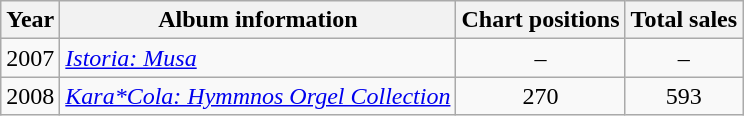<table class="wikitable">
<tr>
<th rowspan="1">Year</th>
<th rowspan="1">Album information</th>
<th colspan="1">Chart positions<br></th>
<th colspan="1">Total sales<br></th>
</tr>
<tr>
<td align="center">2007</td>
<td><em><a href='#'>Istoria: Musa</a></em><br></td>
<td align="center">–</td>
<td align="center">–</td>
</tr>
<tr>
<td align="center">2008</td>
<td><em><a href='#'>Kara*Cola: Hymmnos Orgel Collection</a></em><br></td>
<td align="center">270</td>
<td align="center">593</td>
</tr>
</table>
